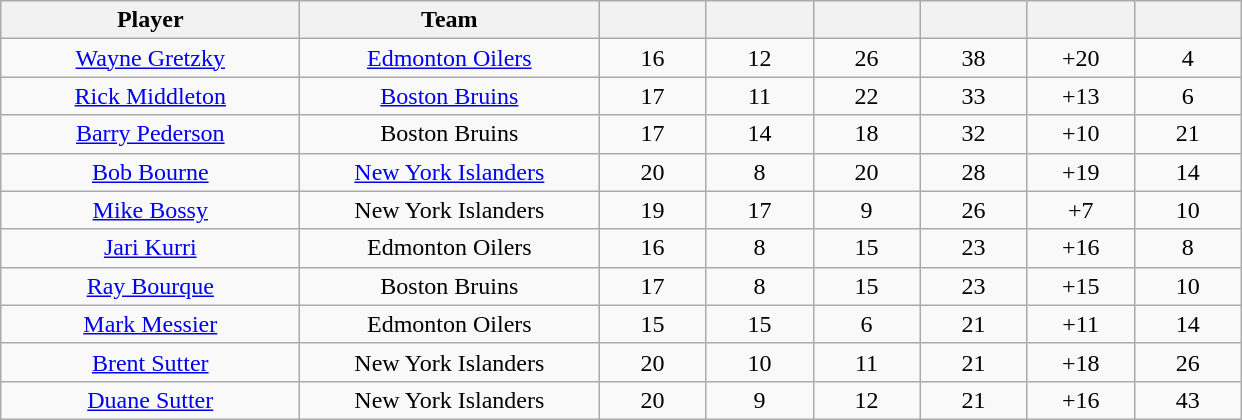<table style="padding:3px; border-spacing:0; text-align:center;" class="wikitable sortable">
<tr>
<th style="width:12em">Player</th>
<th style="width:12em">Team</th>
<th style="width:4em"></th>
<th style="width:4em"></th>
<th style="width:4em"></th>
<th style="width:4em"></th>
<th data-sort-type="number" style="width:4em"></th>
<th style="width:4em"></th>
</tr>
<tr>
<td><a href='#'>Wayne Gretzky</a></td>
<td><a href='#'>Edmonton Oilers</a></td>
<td>16</td>
<td>12</td>
<td>26</td>
<td>38</td>
<td>+20</td>
<td>4</td>
</tr>
<tr>
<td><a href='#'>Rick Middleton</a></td>
<td><a href='#'>Boston Bruins</a></td>
<td>17</td>
<td>11</td>
<td>22</td>
<td>33</td>
<td>+13</td>
<td>6</td>
</tr>
<tr>
<td><a href='#'>Barry Pederson</a></td>
<td>Boston Bruins</td>
<td>17</td>
<td>14</td>
<td>18</td>
<td>32</td>
<td>+10</td>
<td>21</td>
</tr>
<tr>
<td><a href='#'>Bob Bourne</a></td>
<td><a href='#'>New York Islanders</a></td>
<td>20</td>
<td>8</td>
<td>20</td>
<td>28</td>
<td>+19</td>
<td>14</td>
</tr>
<tr>
<td><a href='#'>Mike Bossy</a></td>
<td>New York Islanders</td>
<td>19</td>
<td>17</td>
<td>9</td>
<td>26</td>
<td>+7</td>
<td>10</td>
</tr>
<tr>
<td><a href='#'>Jari Kurri</a></td>
<td>Edmonton Oilers</td>
<td>16</td>
<td>8</td>
<td>15</td>
<td>23</td>
<td>+16</td>
<td>8</td>
</tr>
<tr>
<td><a href='#'>Ray Bourque</a></td>
<td>Boston Bruins</td>
<td>17</td>
<td>8</td>
<td>15</td>
<td>23</td>
<td>+15</td>
<td>10</td>
</tr>
<tr>
<td><a href='#'>Mark Messier</a></td>
<td>Edmonton Oilers</td>
<td>15</td>
<td>15</td>
<td>6</td>
<td>21</td>
<td>+11</td>
<td>14</td>
</tr>
<tr>
<td><a href='#'>Brent Sutter</a></td>
<td>New York Islanders</td>
<td>20</td>
<td>10</td>
<td>11</td>
<td>21</td>
<td>+18</td>
<td>26</td>
</tr>
<tr>
<td><a href='#'>Duane Sutter</a></td>
<td>New York Islanders</td>
<td>20</td>
<td>9</td>
<td>12</td>
<td>21</td>
<td>+16</td>
<td>43</td>
</tr>
</table>
